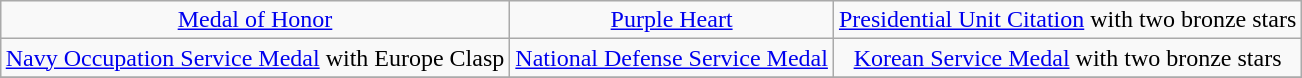<table class="wikitable" style="margin:1em auto; text-align:center;">
<tr>
<td><a href='#'>Medal of Honor</a></td>
<td><a href='#'>Purple Heart</a></td>
<td><a href='#'>Presidential Unit Citation</a> with two bronze stars</td>
</tr>
<tr>
<td><a href='#'>Navy Occupation Service Medal</a> with Europe Clasp</td>
<td><a href='#'>National Defense Service Medal</a></td>
<td><a href='#'>Korean Service Medal</a> with two bronze stars</td>
</tr>
<tr>
</tr>
</table>
